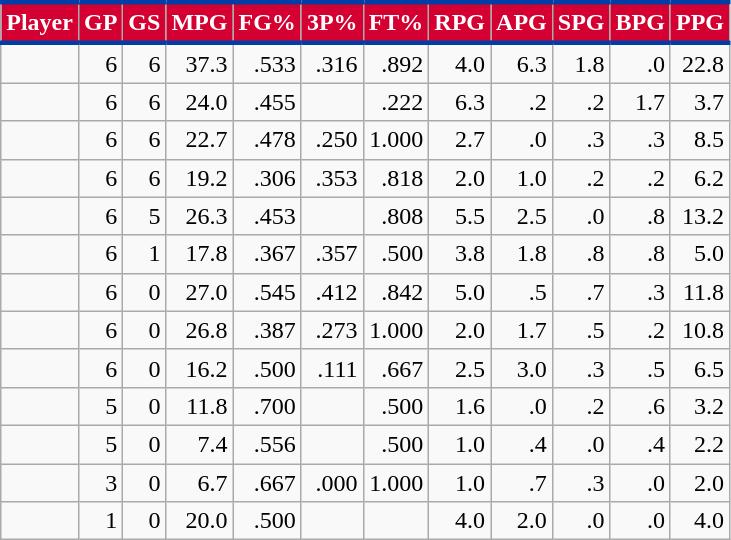<table class="wikitable sortable" style="text-align:right;">
<tr>
<th style="background:#D50032; color:#FFFFFF; border-top:#003DA5 3px solid; border-bottom:#003DA5 3px solid;">Player</th>
<th style="background:#D50032; color:#FFFFFF; border-top:#003DA5 3px solid; border-bottom:#003DA5 3px solid;">GP</th>
<th style="background:#D50032; color:#FFFFFF; border-top:#003DA5 3px solid; border-bottom:#003DA5 3px solid;">GS</th>
<th style="background:#D50032; color:#FFFFFF; border-top:#003DA5 3px solid; border-bottom:#003DA5 3px solid;">MPG</th>
<th style="background:#D50032; color:#FFFFFF; border-top:#003DA5 3px solid; border-bottom:#003DA5 3px solid;">FG%</th>
<th style="background:#D50032; color:#FFFFFF; border-top:#003DA5 3px solid; border-bottom:#003DA5 3px solid;">3P%</th>
<th style="background:#D50032; color:#FFFFFF; border-top:#003DA5 3px solid; border-bottom:#003DA5 3px solid;">FT%</th>
<th style="background:#D50032; color:#FFFFFF; border-top:#003DA5 3px solid; border-bottom:#003DA5 3px solid;">RPG</th>
<th style="background:#D50032; color:#FFFFFF; border-top:#003DA5 3px solid; border-bottom:#003DA5 3px solid;">APG</th>
<th style="background:#D50032; color:#FFFFFF; border-top:#003DA5 3px solid; border-bottom:#003DA5 3px solid;">SPG</th>
<th style="background:#D50032; color:#FFFFFF; border-top:#003DA5 3px solid; border-bottom:#003DA5 3px solid;">BPG</th>
<th style="background:#D50032; color:#FFFFFF; border-top:#003DA5 3px solid; border-bottom:#003DA5 3px solid;">PPG</th>
</tr>
<tr>
<td style="text-align:left;"></td>
<td>6</td>
<td>6</td>
<td>37.3</td>
<td>.533</td>
<td>.316</td>
<td>.892</td>
<td>4.0</td>
<td>6.3</td>
<td>1.8</td>
<td>.0</td>
<td>22.8</td>
</tr>
<tr>
<td style="text-align:left;"></td>
<td>6</td>
<td>6</td>
<td>24.0</td>
<td>.455</td>
<td></td>
<td>.222</td>
<td>6.3</td>
<td>.2</td>
<td>.2</td>
<td>1.7</td>
<td>3.7</td>
</tr>
<tr>
<td style="text-align:left;"></td>
<td>6</td>
<td>6</td>
<td>22.7</td>
<td>.478</td>
<td>.250</td>
<td>1.000</td>
<td>2.7</td>
<td>.0</td>
<td>.3</td>
<td>.3</td>
<td>8.5</td>
</tr>
<tr>
<td style="text-align:left;"></td>
<td>6</td>
<td>6</td>
<td>19.2</td>
<td>.306</td>
<td>.353</td>
<td>.818</td>
<td>2.0</td>
<td>1.0</td>
<td>.2</td>
<td>.2</td>
<td>6.2</td>
</tr>
<tr>
<td style="text-align:left;"></td>
<td>6</td>
<td>5</td>
<td>26.3</td>
<td>.453</td>
<td></td>
<td>.808</td>
<td>5.5</td>
<td>2.5</td>
<td>.0</td>
<td>.8</td>
<td>13.2</td>
</tr>
<tr>
<td style="text-align:left;"></td>
<td>6</td>
<td>1</td>
<td>17.8</td>
<td>.367</td>
<td>.357</td>
<td>.500</td>
<td>3.8</td>
<td>1.8</td>
<td>.8</td>
<td>.8</td>
<td>5.0</td>
</tr>
<tr>
<td style="text-align:left;"></td>
<td>6</td>
<td>0</td>
<td>27.0</td>
<td>.545</td>
<td>.412</td>
<td>.842</td>
<td>5.0</td>
<td>.5</td>
<td>.7</td>
<td>.3</td>
<td>11.8</td>
</tr>
<tr>
<td style="text-align:left;"></td>
<td>6</td>
<td>0</td>
<td>26.8</td>
<td>.387</td>
<td>.273</td>
<td>1.000</td>
<td>2.0</td>
<td>1.7</td>
<td>.5</td>
<td>.2</td>
<td>10.8</td>
</tr>
<tr>
<td style="text-align:left;"></td>
<td>6</td>
<td>0</td>
<td>16.2</td>
<td>.500</td>
<td>.111</td>
<td>.667</td>
<td>2.5</td>
<td>3.0</td>
<td>.3</td>
<td>.5</td>
<td>6.5</td>
</tr>
<tr>
<td style="text-align:left;"></td>
<td>5</td>
<td>0</td>
<td>11.8</td>
<td>.700</td>
<td></td>
<td>.500</td>
<td>1.6</td>
<td>.0</td>
<td>.2</td>
<td>.6</td>
<td>3.2</td>
</tr>
<tr>
<td style="text-align:left;"></td>
<td>5</td>
<td>0</td>
<td>7.4</td>
<td>.556</td>
<td></td>
<td>.500</td>
<td>1.0</td>
<td>.4</td>
<td>.0</td>
<td>.4</td>
<td>2.2</td>
</tr>
<tr>
<td style="text-align:left;"></td>
<td>3</td>
<td>0</td>
<td>6.7</td>
<td>.667</td>
<td>.000</td>
<td>1.000</td>
<td>1.0</td>
<td>.7</td>
<td>.3</td>
<td>.0</td>
<td>2.0</td>
</tr>
<tr>
<td style="text-align:left;"></td>
<td>1</td>
<td>0</td>
<td>20.0</td>
<td>.500</td>
<td></td>
<td></td>
<td>4.0</td>
<td>2.0</td>
<td>.0</td>
<td>.0</td>
<td>4.0</td>
</tr>
</table>
